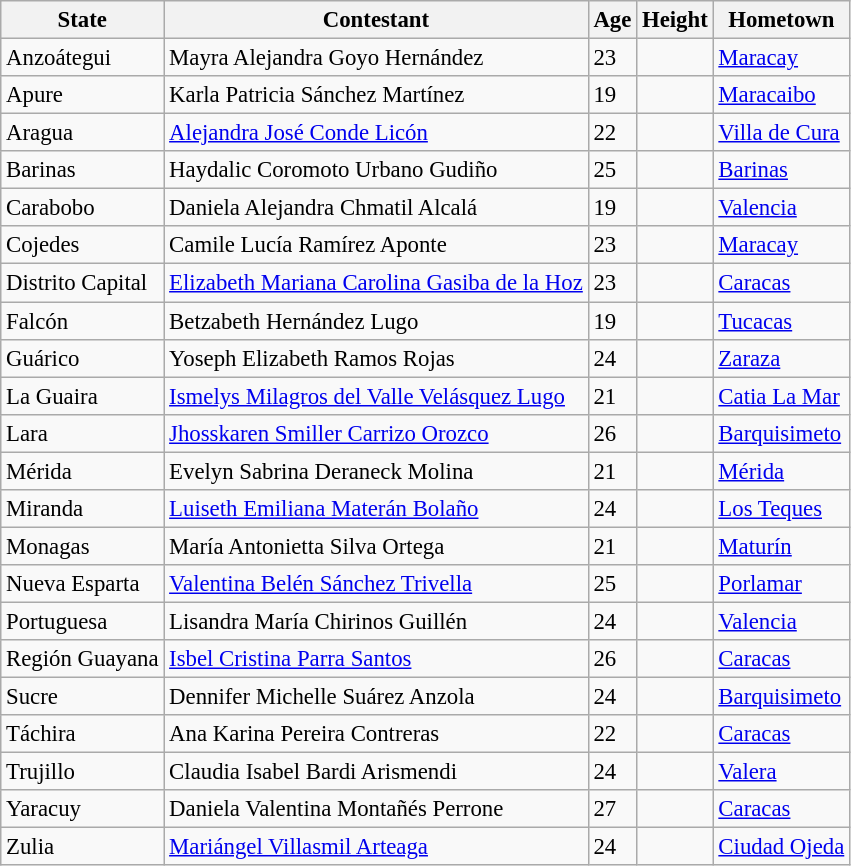<table class="wikitable sortable" style="font-size: 95%;">
<tr>
<th>State</th>
<th>Contestant</th>
<th>Age</th>
<th>Height</th>
<th>Hometown</th>
</tr>
<tr>
<td>Anzoátegui</td>
<td>Mayra Alejandra Goyo Hernández</td>
<td>23</td>
<td></td>
<td><a href='#'>Maracay</a></td>
</tr>
<tr>
<td>Apure</td>
<td>Karla Patricia Sánchez Martínez</td>
<td>19</td>
<td></td>
<td><a href='#'>Maracaibo</a></td>
</tr>
<tr>
<td>Aragua</td>
<td><a href='#'>Alejandra José Conde Licón</a></td>
<td>22</td>
<td></td>
<td><a href='#'>Villa de Cura</a></td>
</tr>
<tr>
<td>Barinas</td>
<td>Haydalic Coromoto Urbano Gudiño</td>
<td>25</td>
<td></td>
<td><a href='#'>Barinas</a></td>
</tr>
<tr>
<td>Carabobo</td>
<td>Daniela Alejandra Chmatil Alcalá</td>
<td>19</td>
<td></td>
<td><a href='#'>Valencia</a></td>
</tr>
<tr>
<td>Cojedes</td>
<td>Camile Lucía Ramírez Aponte</td>
<td>23</td>
<td></td>
<td><a href='#'>Maracay</a></td>
</tr>
<tr>
<td>Distrito Capital</td>
<td><a href='#'>Elizabeth Mariana Carolina Gasiba de la Hoz</a></td>
<td>23</td>
<td></td>
<td><a href='#'>Caracas</a></td>
</tr>
<tr>
<td>Falcón</td>
<td>Betzabeth Hernández Lugo</td>
<td>19</td>
<td></td>
<td><a href='#'>Tucacas</a></td>
</tr>
<tr>
<td>Guárico</td>
<td>Yoseph Elizabeth Ramos Rojas</td>
<td>24</td>
<td></td>
<td><a href='#'>Zaraza</a></td>
</tr>
<tr>
<td>La Guaira</td>
<td><a href='#'>Ismelys Milagros del Valle Velásquez Lugo</a></td>
<td>21</td>
<td></td>
<td><a href='#'>Catia La Mar</a></td>
</tr>
<tr>
<td>Lara</td>
<td><a href='#'>Jhosskaren Smiller Carrizo Orozco</a></td>
<td>26</td>
<td></td>
<td><a href='#'>Barquisimeto</a></td>
</tr>
<tr>
<td>Mérida</td>
<td>Evelyn Sabrina Deraneck Molina</td>
<td>21</td>
<td></td>
<td><a href='#'>Mérida</a></td>
</tr>
<tr>
<td>Miranda</td>
<td><a href='#'>Luiseth Emiliana Materán Bolaño</a></td>
<td>24</td>
<td></td>
<td><a href='#'>Los Teques</a></td>
</tr>
<tr>
<td>Monagas</td>
<td>María Antonietta Silva Ortega</td>
<td>21</td>
<td></td>
<td><a href='#'>Maturín</a></td>
</tr>
<tr>
<td>Nueva Esparta</td>
<td><a href='#'>Valentina Belén Sánchez Trivella</a></td>
<td>25</td>
<td></td>
<td><a href='#'>Porlamar</a></td>
</tr>
<tr>
<td>Portuguesa</td>
<td>Lisandra María Chirinos Guillén</td>
<td>24</td>
<td></td>
<td><a href='#'>Valencia</a></td>
</tr>
<tr>
<td>Región Guayana</td>
<td><a href='#'>Isbel Cristina Parra Santos</a></td>
<td>26</td>
<td></td>
<td><a href='#'>Caracas</a></td>
</tr>
<tr>
<td>Sucre</td>
<td>Dennifer Michelle Suárez Anzola</td>
<td>24</td>
<td></td>
<td><a href='#'>Barquisimeto</a></td>
</tr>
<tr>
<td>Táchira</td>
<td>Ana Karina Pereira Contreras</td>
<td>22</td>
<td></td>
<td><a href='#'>Caracas</a></td>
</tr>
<tr>
<td>Trujillo</td>
<td>Claudia Isabel Bardi Arismendi</td>
<td>24</td>
<td></td>
<td><a href='#'>Valera</a></td>
</tr>
<tr>
<td>Yaracuy</td>
<td>Daniela Valentina Montañés Perrone</td>
<td>27</td>
<td></td>
<td><a href='#'>Caracas</a></td>
</tr>
<tr>
<td>Zulia</td>
<td><a href='#'>Mariángel Villasmil Arteaga</a></td>
<td>24</td>
<td></td>
<td><a href='#'>Ciudad Ojeda</a></td>
</tr>
</table>
